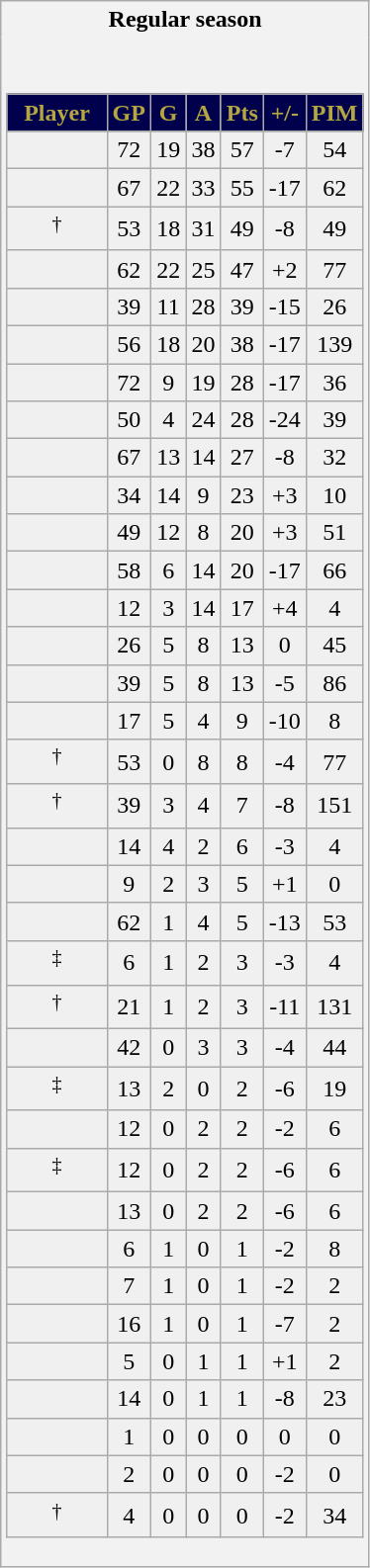<table class="wikitable" style="border: 1px solid #aaa;">
<tr>
<th style="border: 0;">Regular season</th>
</tr>
<tr>
<td style="background: #f2f2f2; border: 0; text-align: center;"><br><table class="wikitable sortable" width="100%">
<tr align=center>
<th style="background:#00004D;color:#B5A642;" width="40%">Player</th>
<th style="background:#00004D;color:#B5A642;" width="10%">GP</th>
<th style="background:#00004D;color:#B5A642;" width="10%">G</th>
<th style="background:#00004D;color:#B5A642;" width="10%">A</th>
<th style="background:#00004D;color:#B5A642;" width="10%">Pts</th>
<th style="background:#00004D;color:#B5A642;" width="10%">+/-</th>
<th style="background:#00004D;color:#B5A642;" width="10%">PIM</th>
</tr>
<tr align=center>
</tr>
<tr bgcolor="#f0f0f0">
<td></td>
<td>72</td>
<td>19</td>
<td>38</td>
<td>57</td>
<td>-7</td>
<td>54</td>
</tr>
<tr bgcolor="#f0f0f0">
<td></td>
<td>67</td>
<td>22</td>
<td>33</td>
<td>55</td>
<td>-17</td>
<td>62</td>
</tr>
<tr bgcolor="#f0f0f0">
<td> <sup>†</sup></td>
<td>53</td>
<td>18</td>
<td>31</td>
<td>49</td>
<td>-8</td>
<td>49</td>
</tr>
<tr bgcolor="#f0f0f0">
<td></td>
<td>62</td>
<td>22</td>
<td>25</td>
<td>47</td>
<td>+2</td>
<td>77</td>
</tr>
<tr bgcolor="#f0f0f0">
<td></td>
<td>39</td>
<td>11</td>
<td>28</td>
<td>39</td>
<td>-15</td>
<td>26</td>
</tr>
<tr bgcolor="#f0f0f0">
<td></td>
<td>56</td>
<td>18</td>
<td>20</td>
<td>38</td>
<td>-17</td>
<td>139</td>
</tr>
<tr bgcolor="#f0f0f0">
<td></td>
<td>72</td>
<td>9</td>
<td>19</td>
<td>28</td>
<td>-17</td>
<td>36</td>
</tr>
<tr bgcolor="#f0f0f0">
<td></td>
<td>50</td>
<td>4</td>
<td>24</td>
<td>28</td>
<td>-24</td>
<td>39</td>
</tr>
<tr bgcolor="#f0f0f0">
<td></td>
<td>67</td>
<td>13</td>
<td>14</td>
<td>27</td>
<td>-8</td>
<td>32</td>
</tr>
<tr bgcolor="#f0f0f0">
<td></td>
<td>34</td>
<td>14</td>
<td>9</td>
<td>23</td>
<td>+3</td>
<td>10</td>
</tr>
<tr bgcolor="#f0f0f0">
<td></td>
<td>49</td>
<td>12</td>
<td>8</td>
<td>20</td>
<td>+3</td>
<td>51</td>
</tr>
<tr bgcolor="#f0f0f0">
<td></td>
<td>58</td>
<td>6</td>
<td>14</td>
<td>20</td>
<td>-17</td>
<td>66</td>
</tr>
<tr bgcolor="#f0f0f0">
<td></td>
<td>12</td>
<td>3</td>
<td>14</td>
<td>17</td>
<td>+4</td>
<td>4</td>
</tr>
<tr bgcolor="#f0f0f0">
<td></td>
<td>26</td>
<td>5</td>
<td>8</td>
<td>13</td>
<td>0</td>
<td>45</td>
</tr>
<tr bgcolor="#f0f0f0">
<td></td>
<td>39</td>
<td>5</td>
<td>8</td>
<td>13</td>
<td>-5</td>
<td>86</td>
</tr>
<tr bgcolor="#f0f0f0">
<td></td>
<td>17</td>
<td>5</td>
<td>4</td>
<td>9</td>
<td>-10</td>
<td>8</td>
</tr>
<tr bgcolor="#f0f0f0">
<td> <sup>†</sup></td>
<td>53</td>
<td>0</td>
<td>8</td>
<td>8</td>
<td>-4</td>
<td>77</td>
</tr>
<tr bgcolor="#f0f0f0">
<td> <sup>†</sup></td>
<td>39</td>
<td>3</td>
<td>4</td>
<td>7</td>
<td>-8</td>
<td>151</td>
</tr>
<tr bgcolor="#f0f0f0">
<td></td>
<td>14</td>
<td>4</td>
<td>2</td>
<td>6</td>
<td>-3</td>
<td>4</td>
</tr>
<tr bgcolor="#f0f0f0">
<td></td>
<td>9</td>
<td>2</td>
<td>3</td>
<td>5</td>
<td>+1</td>
<td>0</td>
</tr>
<tr bgcolor="#f0f0f0">
<td></td>
<td>62</td>
<td>1</td>
<td>4</td>
<td>5</td>
<td>-13</td>
<td>53</td>
</tr>
<tr bgcolor="#f0f0f0">
<td> <sup>‡</sup></td>
<td>6</td>
<td>1</td>
<td>2</td>
<td>3</td>
<td>-3</td>
<td>4</td>
</tr>
<tr bgcolor="#f0f0f0">
<td> <sup>†</sup></td>
<td>21</td>
<td>1</td>
<td>2</td>
<td>3</td>
<td>-11</td>
<td>131</td>
</tr>
<tr bgcolor="#f0f0f0">
<td></td>
<td>42</td>
<td>0</td>
<td>3</td>
<td>3</td>
<td>-4</td>
<td>44</td>
</tr>
<tr bgcolor="#f0f0f0">
<td> <sup>‡</sup></td>
<td>13</td>
<td>2</td>
<td>0</td>
<td>2</td>
<td>-6</td>
<td>19</td>
</tr>
<tr bgcolor="#f0f0f0">
<td></td>
<td>12</td>
<td>0</td>
<td>2</td>
<td>2</td>
<td>-2</td>
<td>6</td>
</tr>
<tr bgcolor="#f0f0f0">
<td> <sup>‡</sup></td>
<td>12</td>
<td>0</td>
<td>2</td>
<td>2</td>
<td>-6</td>
<td>6</td>
</tr>
<tr bgcolor="#f0f0f0">
<td></td>
<td>13</td>
<td>0</td>
<td>2</td>
<td>2</td>
<td>-6</td>
<td>6</td>
</tr>
<tr bgcolor="#f0f0f0">
<td></td>
<td>6</td>
<td>1</td>
<td>0</td>
<td>1</td>
<td>-2</td>
<td>8</td>
</tr>
<tr bgcolor="#f0f0f0">
<td></td>
<td>7</td>
<td>1</td>
<td>0</td>
<td>1</td>
<td>-2</td>
<td>2</td>
</tr>
<tr bgcolor="#f0f0f0">
<td></td>
<td>16</td>
<td>1</td>
<td>0</td>
<td>1</td>
<td>-7</td>
<td>2</td>
</tr>
<tr bgcolor="#f0f0f0">
<td></td>
<td>5</td>
<td>0</td>
<td>1</td>
<td>1</td>
<td>+1</td>
<td>2</td>
</tr>
<tr bgcolor="#f0f0f0">
<td></td>
<td>14</td>
<td>0</td>
<td>1</td>
<td>1</td>
<td>-8</td>
<td>23</td>
</tr>
<tr bgcolor="#f0f0f0">
<td></td>
<td>1</td>
<td>0</td>
<td>0</td>
<td>0</td>
<td>0</td>
<td>0</td>
</tr>
<tr bgcolor="#f0f0f0">
<td></td>
<td>2</td>
<td>0</td>
<td>0</td>
<td>0</td>
<td>-2</td>
<td>0</td>
</tr>
<tr bgcolor="#f0f0f0">
<td> <sup>†</sup></td>
<td>4</td>
<td>0</td>
<td>0</td>
<td>0</td>
<td>-2</td>
<td>34</td>
</tr>
</table>
</td>
</tr>
</table>
